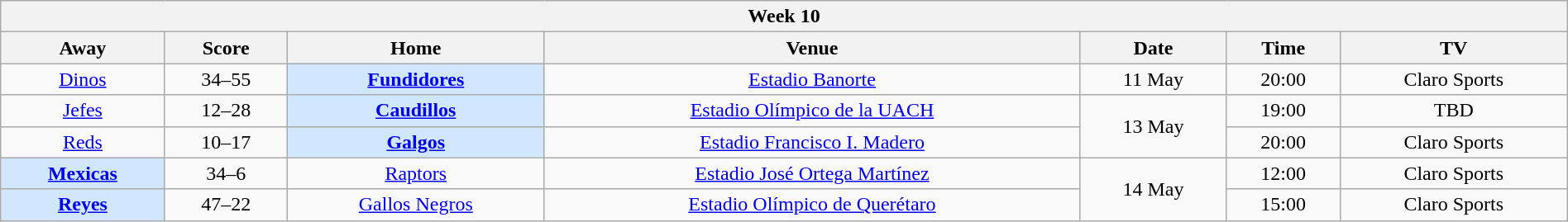<table class="wikitable mw-collapsible" style="width:100%;">
<tr>
<th colspan="8">Week 10</th>
</tr>
<tr>
<th>Away</th>
<th>Score</th>
<th>Home</th>
<th>Venue</th>
<th>Date</th>
<th>Time</th>
<th>TV</th>
</tr>
<tr align="center">
<td><a href='#'>Dinos</a></td>
<td>34–55</td>
<td bgcolor="#D0E7FF"><strong><a href='#'>Fundidores</a></strong></td>
<td><a href='#'>Estadio Banorte</a></td>
<td>11 May</td>
<td>20:00</td>
<td>Claro Sports</td>
</tr>
<tr align="center">
<td><a href='#'>Jefes</a></td>
<td>12–28</td>
<td bgcolor="#D0E7FF"><strong><a href='#'>Caudillos</a></strong></td>
<td><a href='#'>Estadio Olímpico de la UACH</a></td>
<td rowspan=2>13 May</td>
<td>19:00</td>
<td>TBD</td>
</tr>
<tr align="center">
<td><a href='#'>Reds</a></td>
<td>10–17</td>
<td bgcolor="#D0E7FF"><strong><a href='#'>Galgos</a></strong></td>
<td><a href='#'>Estadio Francisco I. Madero</a></td>
<td>20:00</td>
<td>Claro Sports</td>
</tr>
<tr align="center">
<td bgcolor="#D0E7FF"><strong><a href='#'>Mexicas</a></strong></td>
<td>34–6</td>
<td><a href='#'>Raptors</a></td>
<td><a href='#'>Estadio José Ortega Martínez</a></td>
<td rowspan=2>14 May</td>
<td>12:00</td>
<td>Claro Sports</td>
</tr>
<tr align="center">
<td bgcolor="#D0E7FF"><strong><a href='#'>Reyes</a></strong></td>
<td>47–22</td>
<td><a href='#'>Gallos Negros</a></td>
<td><a href='#'>Estadio Olímpico de Querétaro</a></td>
<td>15:00</td>
<td>Claro Sports</td>
</tr>
</table>
